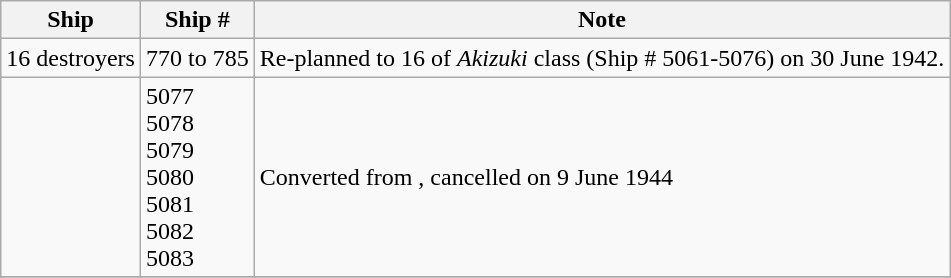<table class="wikitable">
<tr>
<th><strong>Ship</strong></th>
<th><strong>Ship #</strong></th>
<th><strong>Note</strong></th>
</tr>
<tr>
<td>16 destroyers</td>
<td>770 to 785</td>
<td>Re-planned to 16 of <em>Akizuki</em> class (Ship # 5061-5076) on 30 June 1942.</td>
</tr>
<tr>
<td><br><br><br><br><br><br></td>
<td>5077<br>5078<br>5079<br>5080<br>5081<br>5082<br>5083</td>
<td>Converted from , cancelled on 9 June 1944</td>
</tr>
<tr>
</tr>
</table>
